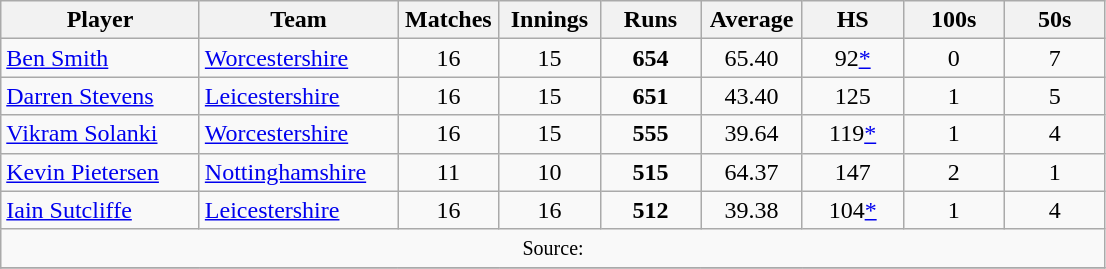<table class="wikitable" style="text-align:center;">
<tr>
<th width=125>Player</th>
<th width=125>Team</th>
<th width=60>Matches</th>
<th width=60>Innings</th>
<th width=60>Runs</th>
<th width=60>Average</th>
<th width=60>HS</th>
<th width=60>100s</th>
<th width=60>50s</th>
</tr>
<tr>
<td align="left"><a href='#'>Ben Smith</a></td>
<td align="left"><a href='#'>Worcestershire</a></td>
<td>16</td>
<td>15</td>
<td><strong>654</strong></td>
<td>65.40</td>
<td>92<a href='#'>*</a></td>
<td>0</td>
<td>7</td>
</tr>
<tr>
<td align="left"><a href='#'>Darren Stevens</a></td>
<td align="left"><a href='#'>Leicestershire</a></td>
<td>16</td>
<td>15</td>
<td><strong>651</strong></td>
<td>43.40</td>
<td>125</td>
<td>1</td>
<td>5</td>
</tr>
<tr>
<td align="left"><a href='#'>Vikram Solanki</a></td>
<td align="left"><a href='#'>Worcestershire</a></td>
<td>16</td>
<td>15</td>
<td><strong>555</strong></td>
<td>39.64</td>
<td>119<a href='#'>*</a></td>
<td>1</td>
<td>4</td>
</tr>
<tr>
<td align="left"><a href='#'>Kevin Pietersen</a></td>
<td align="left"><a href='#'>Nottinghamshire</a></td>
<td>11</td>
<td>10</td>
<td><strong>515</strong></td>
<td>64.37</td>
<td>147</td>
<td>2</td>
<td>1</td>
</tr>
<tr>
<td align="left"><a href='#'>Iain Sutcliffe</a></td>
<td align="left"><a href='#'>Leicestershire</a></td>
<td>16</td>
<td>16</td>
<td><strong>512</strong></td>
<td>39.38</td>
<td>104<a href='#'>*</a></td>
<td>1</td>
<td>4</td>
</tr>
<tr>
<td colspan=9><small>Source:</small></td>
</tr>
<tr>
</tr>
</table>
